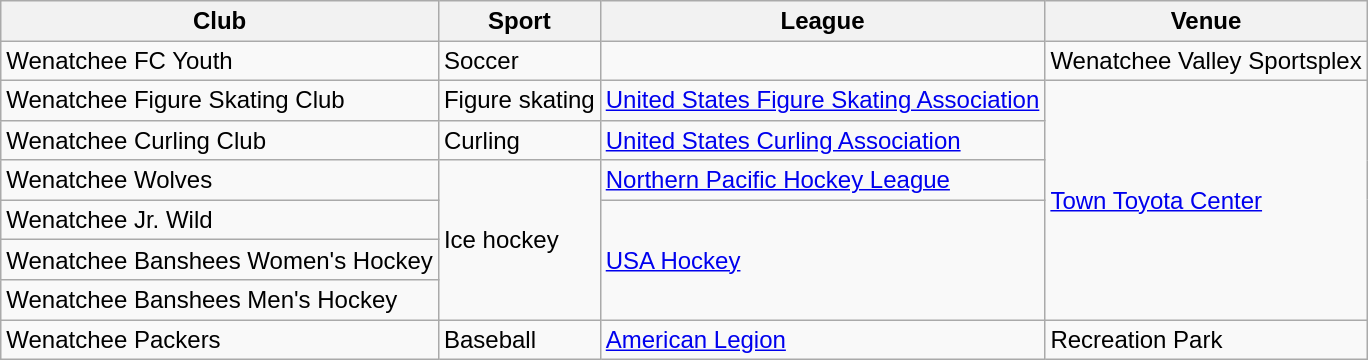<table class="wikitable" style="margin-right:0px;border-color:rgb(170,170,170);color:rgb(0,0,0);font-family:sans-serif;line-height:19.1875px;">
<tr>
<th>Club</th>
<th>Sport</th>
<th>League</th>
<th>Venue</th>
</tr>
<tr>
<td>Wenatchee FC Youth</td>
<td>Soccer</td>
<td></td>
<td>Wenatchee Valley Sportsplex</td>
</tr>
<tr>
<td>Wenatchee Figure Skating Club</td>
<td>Figure skating</td>
<td><a href='#'>United States Figure Skating Association</a></td>
<td rowspan="6"><a href='#'>Town Toyota Center</a></td>
</tr>
<tr>
<td>Wenatchee Curling Club</td>
<td>Curling</td>
<td><a href='#'>United States Curling Association</a></td>
</tr>
<tr>
<td>Wenatchee Wolves</td>
<td rowspan="4">Ice hockey</td>
<td><a href='#'>Northern Pacific Hockey League</a></td>
</tr>
<tr>
<td>Wenatchee Jr. Wild</td>
<td rowspan="3"><a href='#'>USA Hockey</a></td>
</tr>
<tr>
<td>Wenatchee Banshees Women's Hockey</td>
</tr>
<tr>
<td>Wenatchee Banshees Men's Hockey</td>
</tr>
<tr>
<td>Wenatchee Packers</td>
<td>Baseball</td>
<td><a href='#'>American Legion</a></td>
<td>Recreation Park</td>
</tr>
</table>
